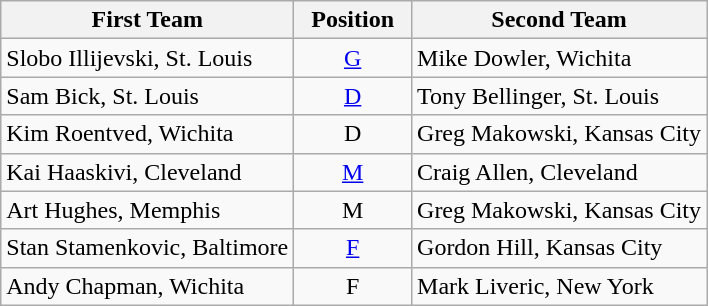<table class="wikitable">
<tr>
<th>First Team</th>
<th>  Position  </th>
<th>Second Team</th>
</tr>
<tr>
<td>Slobo Illijevski, St. Louis</td>
<td align=center><a href='#'>G</a></td>
<td>Mike Dowler, Wichita</td>
</tr>
<tr>
<td>Sam Bick, St. Louis</td>
<td align=center><a href='#'>D</a></td>
<td>Tony Bellinger, St. Louis</td>
</tr>
<tr>
<td>Kim Roentved, Wichita</td>
<td align=center>D</td>
<td>Greg Makowski, Kansas City</td>
</tr>
<tr>
<td>Kai Haaskivi, Cleveland</td>
<td align=center><a href='#'>M</a></td>
<td>Craig Allen, Cleveland</td>
</tr>
<tr>
<td>Art Hughes, Memphis</td>
<td align=center>M</td>
<td>Greg Makowski, Kansas City</td>
</tr>
<tr ->
<td>Stan Stamenkovic, Baltimore</td>
<td align=center><a href='#'>F</a></td>
<td>Gordon Hill, Kansas City</td>
</tr>
<tr>
<td>Andy Chapman, Wichita</td>
<td align=center>F</td>
<td>Mark Liveric, New York</td>
</tr>
</table>
